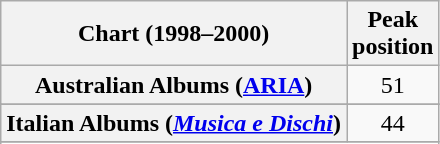<table class="wikitable sortable plainrowheaders" style="text-align:center">
<tr>
<th scope="col">Chart (1998–2000)</th>
<th scope="col">Peak<br>position</th>
</tr>
<tr>
<th scope="row">Australian Albums (<a href='#'>ARIA</a>)</th>
<td style="text-align:center;">51</td>
</tr>
<tr>
</tr>
<tr>
</tr>
<tr>
</tr>
<tr>
</tr>
<tr>
<th scope="row">Italian Albums (<em><a href='#'>Musica e Dischi</a></em>)</th>
<td>44</td>
</tr>
<tr>
</tr>
<tr>
</tr>
<tr>
</tr>
<tr>
</tr>
<tr>
</tr>
<tr>
</tr>
</table>
